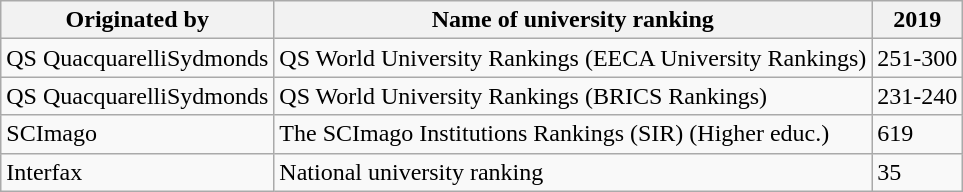<table class="wikitable">
<tr>
<th>Originated by</th>
<th>Name of university ranking</th>
<th>2019</th>
</tr>
<tr>
<td>QS QuacquarelliSydmonds</td>
<td>QS World University Rankings (EECA University Rankings)</td>
<td>251-300</td>
</tr>
<tr>
<td>QS QuacquarelliSydmonds</td>
<td>QS World University Rankings (BRICS Rankings)</td>
<td>231-240</td>
</tr>
<tr>
<td>SCImago</td>
<td>The SCImago Institutions Rankings (SIR) (Higher educ.)</td>
<td>619</td>
</tr>
<tr>
<td>Interfax</td>
<td>National university ranking</td>
<td>35</td>
</tr>
</table>
